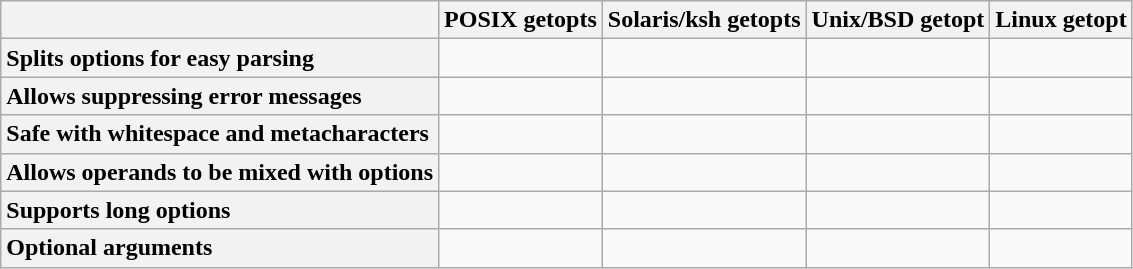<table class="wikitable">
<tr>
<th></th>
<th>POSIX getopts</th>
<th>Solaris/ksh getopts</th>
<th>Unix/BSD getopt</th>
<th>Linux getopt</th>
</tr>
<tr>
<th style="text-align: justify">Splits options for easy parsing</th>
<td></td>
<td></td>
<td></td>
<td></td>
</tr>
<tr>
<th style="text-align: justify">Allows suppressing error messages</th>
<td></td>
<td></td>
<td></td>
<td></td>
</tr>
<tr>
<th style="text-align: justify">Safe with whitespace and metacharacters</th>
<td></td>
<td></td>
<td></td>
<td></td>
</tr>
<tr>
<th style="text-align: justify">Allows operands to be mixed with options</th>
<td></td>
<td></td>
<td></td>
<td></td>
</tr>
<tr>
<th style="text-align: justify">Supports long options</th>
<td></td>
<td></td>
<td></td>
<td></td>
</tr>
<tr>
<th style="text-align: justify">Optional arguments</th>
<td></td>
<td></td>
<td></td>
<td></td>
</tr>
</table>
